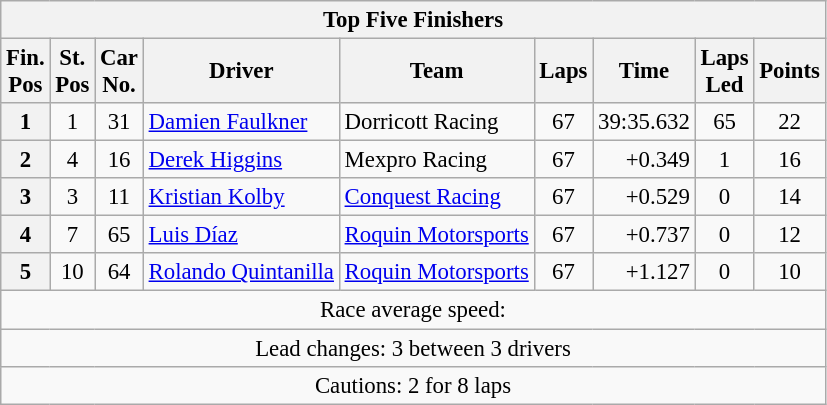<table class="wikitable" style="font-size:95%;">
<tr>
<th colspan=9>Top Five Finishers</th>
</tr>
<tr>
<th>Fin.<br>Pos</th>
<th>St.<br>Pos</th>
<th>Car<br>No.</th>
<th>Driver</th>
<th>Team</th>
<th>Laps</th>
<th>Time</th>
<th>Laps<br>Led</th>
<th>Points</th>
</tr>
<tr>
<th>1</th>
<td align=center>1</td>
<td align=center>31</td>
<td> <a href='#'>Damien Faulkner</a></td>
<td>Dorricott Racing</td>
<td align=center>67</td>
<td align=right>39:35.632</td>
<td align=center>65</td>
<td align=center>22</td>
</tr>
<tr>
<th>2</th>
<td align=center>4</td>
<td align=center>16</td>
<td> <a href='#'>Derek Higgins</a></td>
<td>Mexpro Racing</td>
<td align=center>67</td>
<td align=right>+0.349</td>
<td align=center>1</td>
<td align=center>16</td>
</tr>
<tr>
<th>3</th>
<td align=center>3</td>
<td align=center>11</td>
<td> <a href='#'>Kristian Kolby</a></td>
<td><a href='#'>Conquest Racing</a></td>
<td align=center>67</td>
<td align=right>+0.529</td>
<td align=center>0</td>
<td align=center>14</td>
</tr>
<tr>
<th>4</th>
<td align=center>7</td>
<td align=center>65</td>
<td> <a href='#'>Luis Díaz</a></td>
<td><a href='#'>Roquin Motorsports</a></td>
<td align=center>67</td>
<td align=right>+0.737</td>
<td align=center>0</td>
<td align=center>12</td>
</tr>
<tr>
<th>5</th>
<td align=center>10</td>
<td align=center>64</td>
<td> <a href='#'>Rolando Quintanilla</a></td>
<td><a href='#'>Roquin Motorsports</a></td>
<td align=center>67</td>
<td align=right>+1.127</td>
<td align=center>0</td>
<td align=center>10</td>
</tr>
<tr>
<td align=center colspan=9>Race average speed: </td>
</tr>
<tr>
<td align=center colspan=9>Lead changes: 3 between 3 drivers</td>
</tr>
<tr>
<td align=center colspan=9>Cautions: 2 for 8 laps</td>
</tr>
</table>
